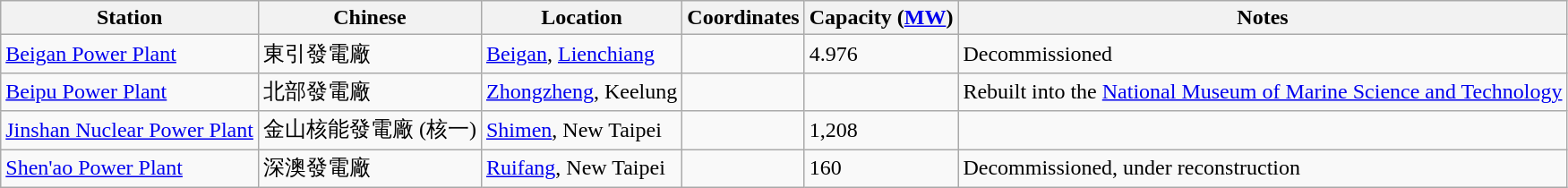<table class="wikitable sortable">
<tr>
<th>Station</th>
<th>Chinese</th>
<th>Location</th>
<th>Coordinates</th>
<th>Capacity (<a href='#'>MW</a>)</th>
<th>Notes</th>
</tr>
<tr>
<td><a href='#'>Beigan Power Plant</a></td>
<td>東引發電廠</td>
<td><a href='#'>Beigan</a>, <a href='#'>Lienchiang</a></td>
<td></td>
<td>4.976</td>
<td>Decommissioned</td>
</tr>
<tr>
<td><a href='#'>Beipu Power Plant</a></td>
<td>北部發電廠</td>
<td><a href='#'>Zhongzheng</a>, Keelung</td>
<td></td>
<td></td>
<td>Rebuilt into the <a href='#'>National Museum of Marine Science and Technology</a></td>
</tr>
<tr>
<td><a href='#'>Jinshan Nuclear Power Plant</a></td>
<td>金山核能發電廠 (核一)</td>
<td><a href='#'>Shimen</a>, New Taipei</td>
<td></td>
<td>1,208</td>
<td></td>
</tr>
<tr>
<td><a href='#'>Shen'ao Power Plant</a></td>
<td>深澳發電廠</td>
<td><a href='#'>Ruifang</a>, New Taipei</td>
<td></td>
<td>160</td>
<td>Decommissioned, under reconstruction</td>
</tr>
</table>
